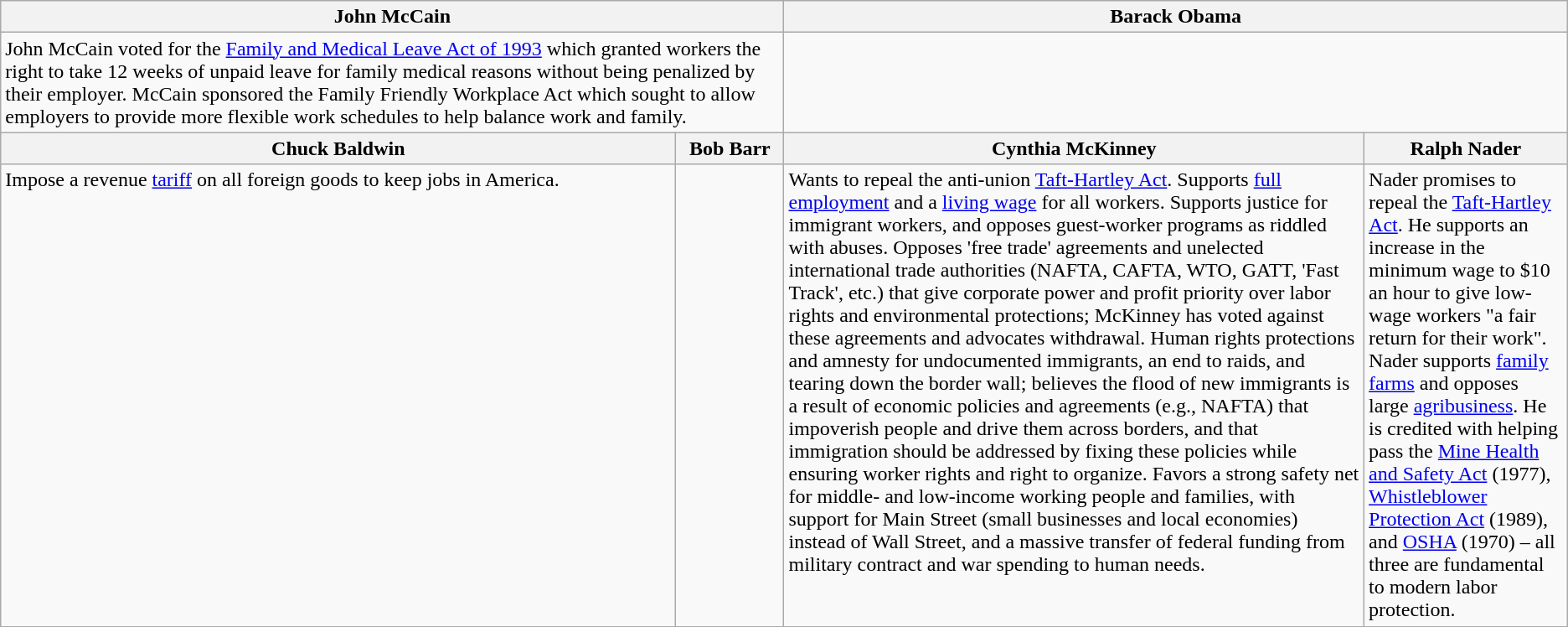<table class="wikitable">
<tr>
<th colspan="2">John McCain</th>
<th colspan="2">Barack Obama</th>
</tr>
<tr valign="top">
<td colspan="2" width="50%">John McCain voted for the <a href='#'>Family and Medical Leave Act of 1993</a> which granted workers the right to take 12 weeks of unpaid leave for family medical reasons without being penalized by their employer.  McCain sponsored the Family Friendly Workplace Act which sought to allow employers to provide more flexible work schedules to help balance work and family.</td>
<td colspan="2" width="50%"></td>
</tr>
<tr>
<th>Chuck Baldwin</th>
<th>Bob Barr</th>
<th>Cynthia McKinney</th>
<th>Ralph Nader</th>
</tr>
<tr valign="top">
<td>Impose a revenue <a href='#'>tariff</a> on all foreign goods to keep jobs in America.</td>
<td></td>
<td>Wants to repeal the anti-union <a href='#'>Taft-Hartley Act</a>.  Supports <a href='#'>full employment</a> and a <a href='#'>living wage</a> for all workers. Supports justice for immigrant workers, and opposes guest-worker programs as riddled with abuses.  Opposes 'free trade' agreements and unelected international trade authorities (NAFTA, CAFTA, WTO, GATT, 'Fast Track', etc.) that give corporate power and profit priority over labor rights and environmental protections; McKinney has voted against these agreements and advocates withdrawal. Human rights protections and amnesty for undocumented immigrants, an end to raids, and tearing down the border wall; believes the flood of new immigrants is a result of economic policies and agreements (e.g., NAFTA) that impoverish people and drive them across borders, and that immigration should be addressed by fixing these policies while ensuring worker rights and right to organize. Favors a strong safety net for middle- and low-income working people and families, with support for Main Street (small businesses and local economies) instead of Wall Street, and a massive transfer of federal funding from military contract and war spending to human needs.</td>
<td>Nader promises to repeal the <a href='#'>Taft-Hartley Act</a>. He supports an increase in the minimum wage to $10 an hour to give low-wage workers "a fair return for their work". Nader supports <a href='#'>family farms</a> and opposes large <a href='#'>agribusiness</a>. He is credited with helping pass the <a href='#'>Mine Health and Safety Act</a> (1977), <a href='#'>Whistleblower Protection Act</a> (1989), and <a href='#'>OSHA</a> (1970) – all three are fundamental to modern labor protection.</td>
</tr>
</table>
